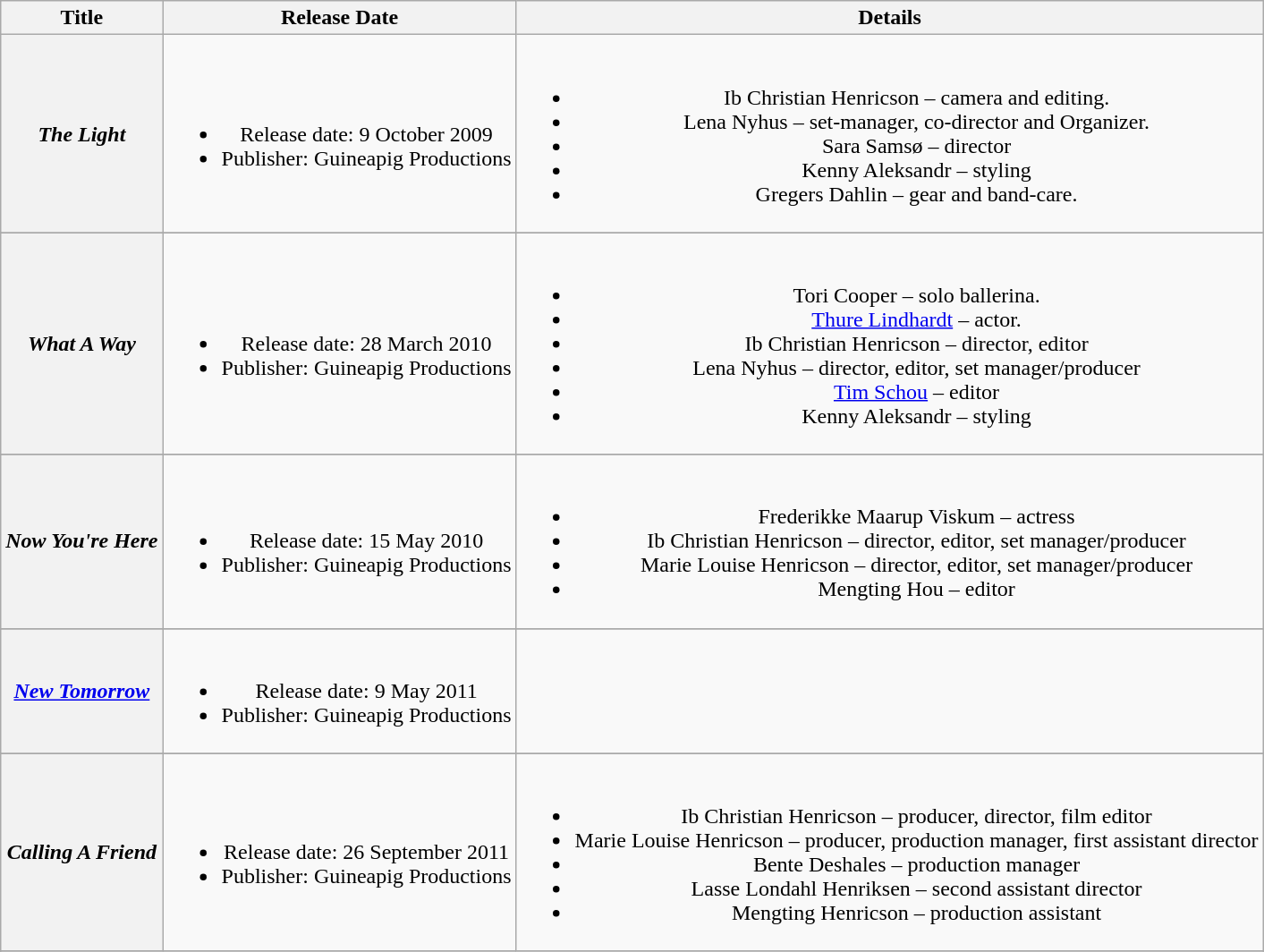<table class="wikitable plainrowheaders" style="text-align:center;">
<tr>
<th scope="col">Title</th>
<th scope="col">Release Date</th>
<th scope="col">Details</th>
</tr>
<tr>
<th scope="row"><strong><em>The Light</em></strong></th>
<td><br><ul><li>Release date: 9 October 2009</li><li>Publisher: Guineapig Productions</li></ul></td>
<td><br><ul><li>Ib Christian Henricson – camera and editing.</li><li>Lena Nyhus – set-manager, co-director and Organizer.</li><li>Sara Samsø – director</li><li>Kenny Aleksandr – styling</li><li>Gregers Dahlin – gear and band-care.</li></ul></td>
</tr>
<tr>
</tr>
<tr>
<th scope="row"><strong><em>What A Way</em></strong></th>
<td><br><ul><li>Release date: 28 March 2010</li><li>Publisher: Guineapig Productions</li></ul></td>
<td><br><ul><li>Tori Cooper – solo ballerina.</li><li><a href='#'>Thure Lindhardt</a> – actor.</li><li>Ib Christian Henricson – director, editor</li><li>Lena Nyhus – director, editor, set manager/producer</li><li><a href='#'>Tim Schou</a> – editor</li><li>Kenny Aleksandr – styling</li></ul></td>
</tr>
<tr>
</tr>
<tr>
<th scope="row"><strong><em>Now You're Here</em></strong></th>
<td><br><ul><li>Release date: 15 May 2010</li><li>Publisher: Guineapig Productions</li></ul></td>
<td><br><ul><li>Frederikke Maarup Viskum – actress</li><li>Ib Christian Henricson – director, editor, set manager/producer</li><li>Marie Louise Henricson – director, editor, set manager/producer</li><li>Mengting Hou – editor</li></ul></td>
</tr>
<tr>
</tr>
<tr>
<th scope="row"><strong><em><a href='#'>New Tomorrow</a></em></strong></th>
<td><br><ul><li>Release date: 9 May 2011</li><li>Publisher: Guineapig Productions</li></ul></td>
<td></td>
</tr>
<tr>
</tr>
<tr>
<th scope="row"><strong><em>Calling A Friend</em></strong></th>
<td><br><ul><li>Release date: 26 September 2011</li><li>Publisher: Guineapig Productions</li></ul></td>
<td><br><ul><li>Ib Christian Henricson – producer, director, film editor</li><li>Marie Louise Henricson – producer, production manager, first assistant director</li><li>Bente Deshales – production manager</li><li>Lasse Londahl Henriksen – second assistant director</li><li>Mengting Henricson – production assistant</li></ul></td>
</tr>
<tr>
</tr>
<tr>
</tr>
</table>
